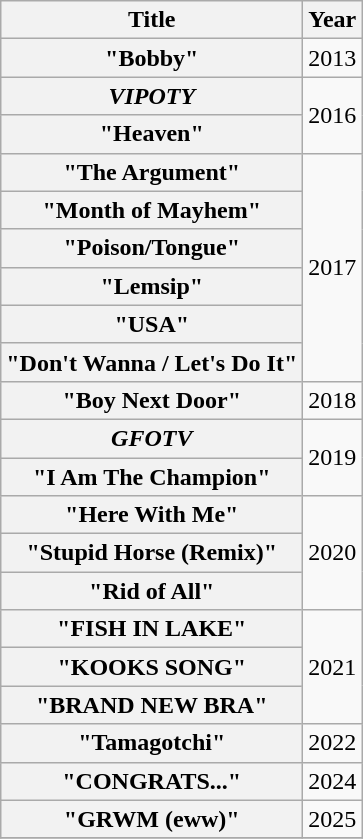<table class="wikitable plainrowheaders" style="text-align:center;">
<tr>
<th>Title</th>
<th>Year</th>
</tr>
<tr>
<th scope="row">"Bobby"</th>
<td>2013</td>
</tr>
<tr>
<th scope="row"><em>VIPOTY</em></th>
<td rowspan="2">2016</td>
</tr>
<tr>
<th scope="row">"Heaven"</th>
</tr>
<tr>
<th scope="row">"The Argument"</th>
<td rowspan="6">2017</td>
</tr>
<tr>
<th scope="row">"Month of Mayhem"</th>
</tr>
<tr>
<th scope="row">"Poison/Tongue"</th>
</tr>
<tr>
<th scope="row">"Lemsip"</th>
</tr>
<tr>
<th scope="row">"USA" </th>
</tr>
<tr>
<th scope="row">"Don't Wanna / Let's Do It" </th>
</tr>
<tr>
<th scope="row">"Boy Next Door"</th>
<td>2018</td>
</tr>
<tr>
<th scope="row"><em>GFOTV</em></th>
<td rowspan="2">2019</td>
</tr>
<tr>
<th scope="row">"I Am The Champion"</th>
</tr>
<tr>
<th scope="row">"Here With Me"</th>
<td rowspan="3">2020</td>
</tr>
<tr>
<th scope="row">"Stupid Horse (Remix)" </th>
</tr>
<tr>
<th scope="row">"Rid of All" </th>
</tr>
<tr>
<th scope="row">"FISH IN LAKE"</th>
<td rowspan="3">2021</td>
</tr>
<tr>
<th scope="row">"KOOKS SONG"</th>
</tr>
<tr>
<th scope="row">"BRAND NEW BRA"</th>
</tr>
<tr>
<th scope="row">"Tamagotchi" </th>
<td>2022</td>
</tr>
<tr>
<th scope="row">"CONGRATS..."</th>
<td>2024</td>
</tr>
<tr>
<th scope="row">"GRWM (eww)"</th>
<td>2025</td>
</tr>
<tr>
</tr>
</table>
